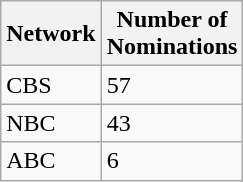<table class="wikitable">
<tr>
<th>Network</th>
<th>Number of<br>Nominations</th>
</tr>
<tr>
<td>CBS</td>
<td>57</td>
</tr>
<tr>
<td>NBC</td>
<td>43</td>
</tr>
<tr>
<td>ABC</td>
<td>6</td>
</tr>
</table>
